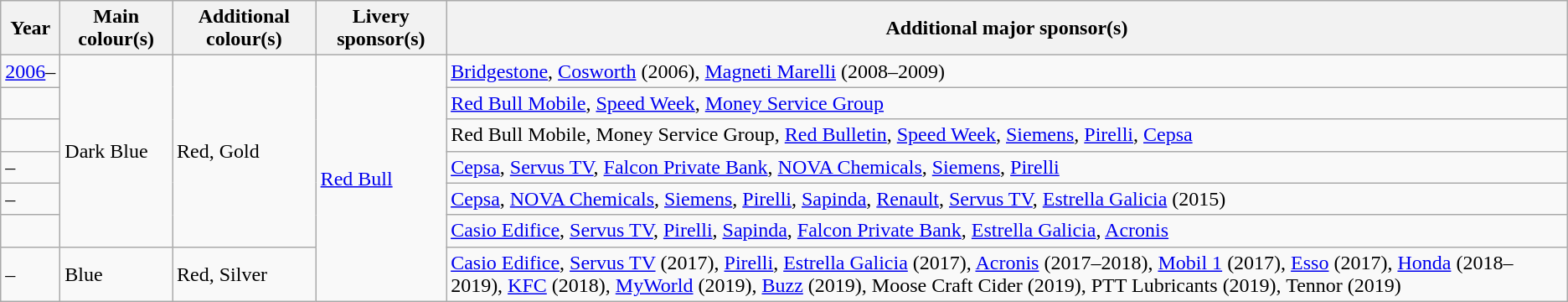<table class="wikitable">
<tr>
<th>Year</th>
<th>Main colour(s)</th>
<th>Additional colour(s)</th>
<th>Livery sponsor(s)</th>
<th>Additional major sponsor(s)</th>
</tr>
<tr>
<td><a href='#'>2006</a>–</td>
<td rowspan=6>Dark Blue</td>
<td rowspan=6>Red, Gold</td>
<td rowspan=7><a href='#'>Red Bull</a></td>
<td><a href='#'>Bridgestone</a>, <a href='#'>Cosworth</a> (2006), <a href='#'>Magneti Marelli</a> (2008–2009)</td>
</tr>
<tr>
<td></td>
<td><a href='#'>Red Bull Mobile</a>, <a href='#'>Speed Week</a>, <a href='#'>Money Service Group</a></td>
</tr>
<tr>
<td></td>
<td>Red Bull Mobile, Money Service Group, <a href='#'>Red Bulletin</a>, <a href='#'>Speed Week</a>, <a href='#'>Siemens</a>, <a href='#'>Pirelli</a>, <a href='#'>Cepsa</a></td>
</tr>
<tr>
<td>–</td>
<td><a href='#'>Cepsa</a>, <a href='#'>Servus TV</a>, <a href='#'>Falcon Private Bank</a>, <a href='#'>NOVA Chemicals</a>, <a href='#'>Siemens</a>, <a href='#'>Pirelli</a></td>
</tr>
<tr>
<td>–</td>
<td><a href='#'>Cepsa</a>, <a href='#'>NOVA Chemicals</a>, <a href='#'>Siemens</a>, <a href='#'>Pirelli</a>, <a href='#'>Sapinda</a>, <a href='#'>Renault</a>, <a href='#'>Servus TV</a>, <a href='#'>Estrella Galicia</a> (2015)</td>
</tr>
<tr>
<td></td>
<td><a href='#'>Casio Edifice</a>, <a href='#'>Servus TV</a>, <a href='#'>Pirelli</a>, <a href='#'>Sapinda</a>, <a href='#'>Falcon Private Bank</a>, <a href='#'>Estrella Galicia</a>, <a href='#'>Acronis</a></td>
</tr>
<tr>
<td>–</td>
<td rowspan=1>Blue</td>
<td rowspan=1>Red, Silver</td>
<td rowspan=1><a href='#'>Casio Edifice</a>, <a href='#'>Servus TV</a> (2017), <a href='#'>Pirelli</a>, <a href='#'>Estrella Galicia</a> (2017), <a href='#'>Acronis</a> (2017–2018), <a href='#'>Mobil 1</a> (2017), <a href='#'>Esso</a> (2017), <a href='#'>Honda</a> (2018–2019), <a href='#'>KFC</a> (2018), <a href='#'>MyWorld</a> (2019), <a href='#'>Buzz</a> (2019), Moose Craft Cider (2019), PTT Lubricants (2019), Tennor (2019)</td>
</tr>
</table>
